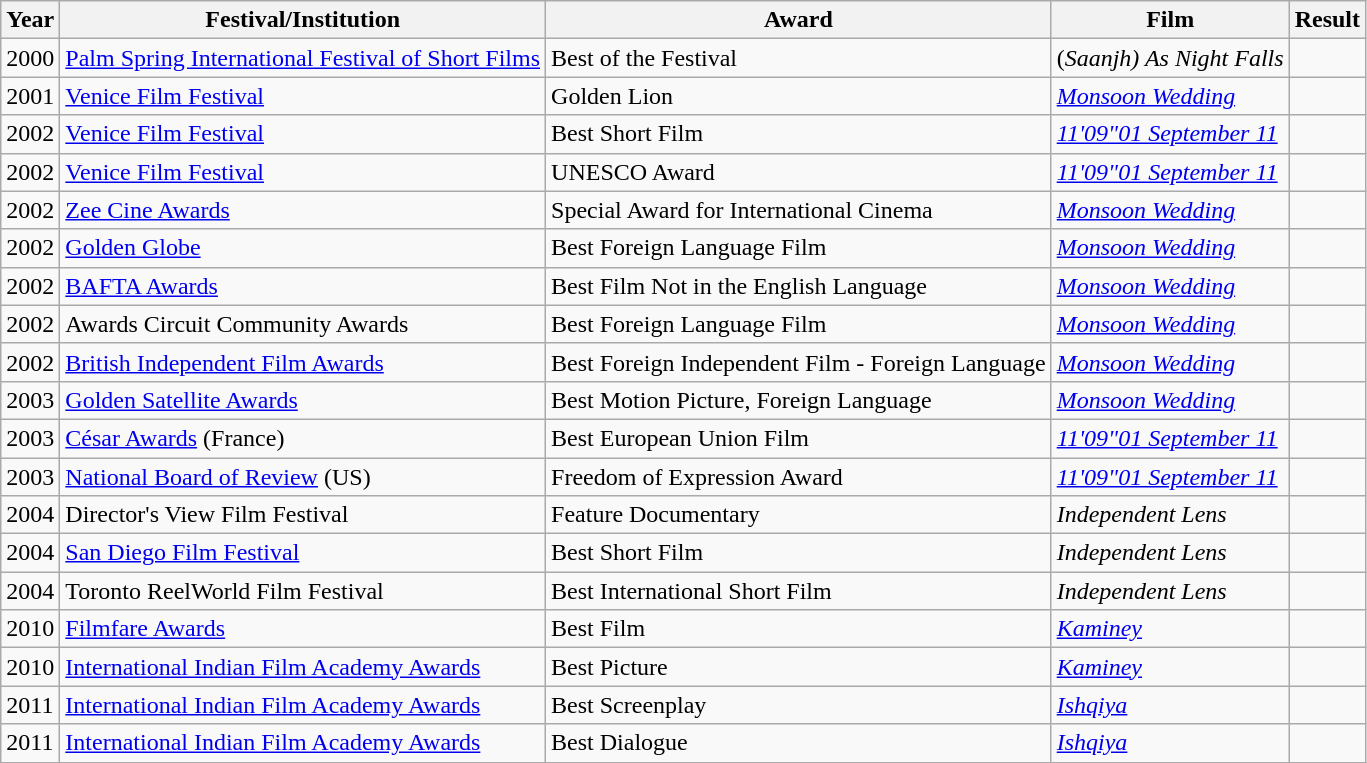<table class="wikitable">
<tr>
<th>Year</th>
<th>Festival/Institution</th>
<th>Award</th>
<th>Film</th>
<th>Result</th>
</tr>
<tr>
<td>2000</td>
<td><a href='#'>Palm Spring International Festival of Short Films</a></td>
<td>Best of the Festival</td>
<td>(<em>Saanjh) As Night Falls</em></td>
<td></td>
</tr>
<tr>
<td>2001</td>
<td><a href='#'>Venice Film Festival</a></td>
<td>Golden Lion</td>
<td><em><a href='#'>Monsoon Wedding</a></em></td>
<td></td>
</tr>
<tr>
<td>2002</td>
<td><a href='#'>Venice Film Festival</a></td>
<td>Best Short Film</td>
<td><em><a href='#'>11'09"01 September 11</a></em></td>
<td></td>
</tr>
<tr>
<td>2002</td>
<td><a href='#'>Venice Film Festival</a></td>
<td>UNESCO Award</td>
<td><em><a href='#'>11'09"01 September 11</a></em></td>
<td></td>
</tr>
<tr>
<td>2002</td>
<td><a href='#'>Zee Cine Awards</a></td>
<td>Special Award for International Cinema</td>
<td><em><a href='#'>Monsoon Wedding</a></em></td>
<td></td>
</tr>
<tr>
<td>2002</td>
<td><a href='#'>Golden Globe</a></td>
<td>Best Foreign Language Film</td>
<td><em><a href='#'>Monsoon Wedding</a></em></td>
<td></td>
</tr>
<tr>
<td>2002</td>
<td><a href='#'>BAFTA Awards</a></td>
<td>Best Film Not in the English Language</td>
<td><em><a href='#'>Monsoon Wedding</a></em></td>
<td></td>
</tr>
<tr>
<td>2002</td>
<td>Awards Circuit Community Awards</td>
<td>Best Foreign Language Film</td>
<td><em><a href='#'>Monsoon Wedding</a></em></td>
<td></td>
</tr>
<tr>
<td>2002</td>
<td><a href='#'>British Independent Film Awards</a></td>
<td>Best Foreign Independent Film - Foreign Language</td>
<td><em><a href='#'>Monsoon Wedding</a></em></td>
<td></td>
</tr>
<tr>
<td>2003</td>
<td><a href='#'>Golden Satellite Awards</a></td>
<td>Best Motion Picture, Foreign Language</td>
<td><em><a href='#'>Monsoon Wedding</a></em></td>
<td></td>
</tr>
<tr>
<td>2003</td>
<td><a href='#'>César Awards</a> (France)</td>
<td>Best European Union Film</td>
<td><em><a href='#'>11'09"01 September 11</a></em></td>
<td></td>
</tr>
<tr>
<td>2003</td>
<td><a href='#'>National Board of Review</a> (US)</td>
<td>Freedom of Expression Award</td>
<td><em><a href='#'>11'09"01 September 11</a></em></td>
<td></td>
</tr>
<tr>
<td>2004</td>
<td>Director's View Film Festival</td>
<td>Feature Documentary</td>
<td><em>Independent Lens</em></td>
<td></td>
</tr>
<tr>
<td>2004</td>
<td><a href='#'>San Diego Film Festival</a></td>
<td>Best Short Film</td>
<td><em>Independent Lens</em></td>
<td></td>
</tr>
<tr>
<td>2004</td>
<td>Toronto ReelWorld Film Festival</td>
<td>Best International Short Film</td>
<td><em>Independent Lens</em></td>
<td></td>
</tr>
<tr>
<td>2010</td>
<td><a href='#'>Filmfare Awards</a></td>
<td>Best Film</td>
<td><em><a href='#'>Kaminey</a></em></td>
<td></td>
</tr>
<tr>
<td>2010</td>
<td><a href='#'>International Indian Film Academy Awards</a></td>
<td>Best Picture</td>
<td><em><a href='#'>Kaminey</a></em></td>
<td></td>
</tr>
<tr>
<td>2011</td>
<td><a href='#'>International Indian Film Academy Awards</a></td>
<td>Best Screenplay</td>
<td><em><a href='#'>Ishqiya</a></em></td>
<td></td>
</tr>
<tr>
<td>2011</td>
<td><a href='#'>International Indian Film Academy Awards</a></td>
<td>Best Dialogue</td>
<td><em><a href='#'>Ishqiya</a></em></td>
<td></td>
</tr>
</table>
